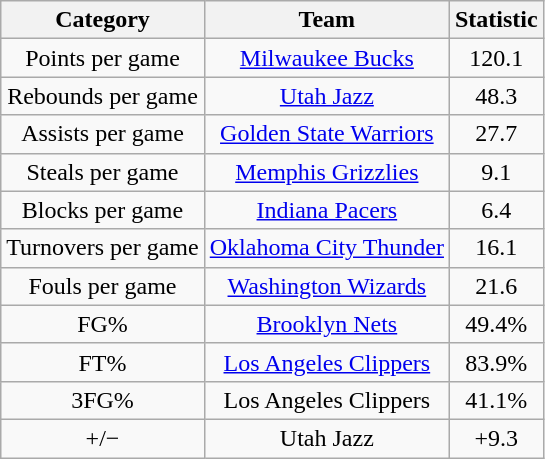<table class="wikitable" style="text-align:center">
<tr>
<th>Category</th>
<th>Team</th>
<th>Statistic</th>
</tr>
<tr>
<td>Points per game</td>
<td><a href='#'>Milwaukee Bucks</a></td>
<td>120.1</td>
</tr>
<tr>
<td>Rebounds per game</td>
<td><a href='#'>Utah Jazz</a></td>
<td>48.3</td>
</tr>
<tr>
<td>Assists per game</td>
<td><a href='#'>Golden State Warriors</a></td>
<td>27.7</td>
</tr>
<tr>
<td>Steals per game</td>
<td><a href='#'>Memphis Grizzlies</a></td>
<td>9.1</td>
</tr>
<tr>
<td>Blocks per game</td>
<td><a href='#'>Indiana Pacers</a></td>
<td>6.4</td>
</tr>
<tr>
<td>Turnovers per game</td>
<td><a href='#'>Oklahoma City Thunder</a></td>
<td>16.1</td>
</tr>
<tr>
<td>Fouls per game</td>
<td><a href='#'>Washington Wizards</a></td>
<td>21.6</td>
</tr>
<tr>
<td>FG%</td>
<td><a href='#'>Brooklyn Nets</a></td>
<td>49.4%</td>
</tr>
<tr>
<td>FT%</td>
<td><a href='#'>Los Angeles Clippers</a></td>
<td>83.9%</td>
</tr>
<tr>
<td>3FG%</td>
<td>Los Angeles Clippers</td>
<td>41.1%</td>
</tr>
<tr>
<td>+/−</td>
<td>Utah Jazz</td>
<td>+9.3</td>
</tr>
</table>
